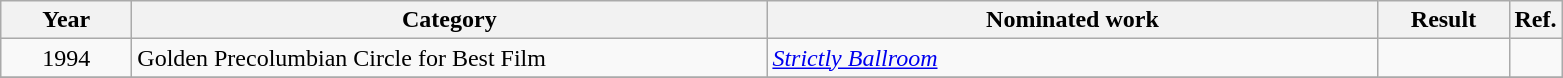<table class=wikitable>
<tr>
<th scope="col" style="width:5em;">Year</th>
<th scope="col" style="width:26em;">Category</th>
<th scope="col" style="width:25em;">Nominated work</th>
<th scope="col" style="width:5em;">Result</th>
<th>Ref.</th>
</tr>
<tr>
<td style="text-align:center;">1994</td>
<td>Golden Precolumbian Circle for Best Film</td>
<td><em><a href='#'>Strictly Ballroom</a></em></td>
<td></td>
<td></td>
</tr>
<tr>
</tr>
</table>
